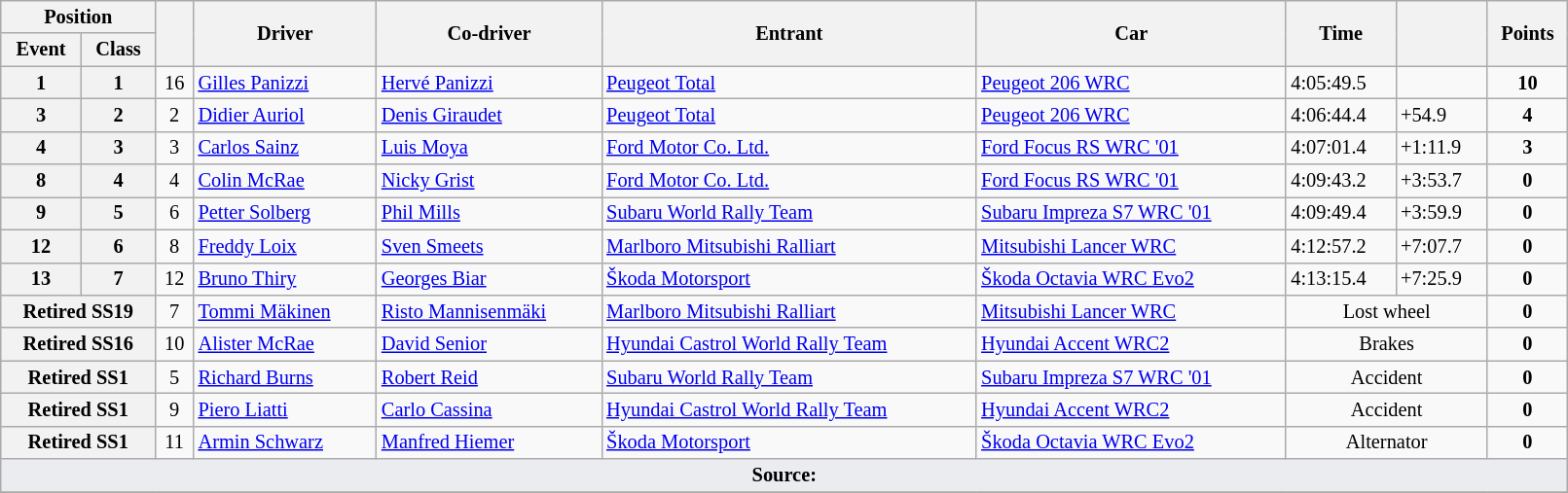<table class="wikitable" width=85% style="font-size: 85%;">
<tr>
<th colspan="2">Position</th>
<th rowspan="2"></th>
<th rowspan="2">Driver</th>
<th rowspan="2">Co-driver</th>
<th rowspan="2">Entrant</th>
<th rowspan="2">Car</th>
<th rowspan="2">Time</th>
<th rowspan="2"></th>
<th rowspan="2">Points</th>
</tr>
<tr>
<th>Event</th>
<th>Class</th>
</tr>
<tr>
<th>1</th>
<th>1</th>
<td align="center">16</td>
<td> <a href='#'>Gilles Panizzi</a></td>
<td> <a href='#'>Hervé Panizzi</a></td>
<td> <a href='#'>Peugeot Total</a></td>
<td><a href='#'>Peugeot 206 WRC</a></td>
<td>4:05:49.5</td>
<td></td>
<td align="center"><strong>10</strong></td>
</tr>
<tr>
<th>3</th>
<th>2</th>
<td align="center">2</td>
<td> <a href='#'>Didier Auriol</a></td>
<td> <a href='#'>Denis Giraudet</a></td>
<td> <a href='#'>Peugeot Total</a></td>
<td><a href='#'>Peugeot 206 WRC</a></td>
<td>4:06:44.4</td>
<td>+54.9</td>
<td align="center"><strong>4</strong></td>
</tr>
<tr>
<th>4</th>
<th>3</th>
<td align="center">3</td>
<td> <a href='#'>Carlos Sainz</a></td>
<td> <a href='#'>Luis Moya</a></td>
<td> <a href='#'>Ford Motor Co. Ltd.</a></td>
<td><a href='#'>Ford Focus RS WRC '01</a></td>
<td>4:07:01.4</td>
<td>+1:11.9</td>
<td align="center"><strong>3</strong></td>
</tr>
<tr>
<th>8</th>
<th>4</th>
<td align="center">4</td>
<td> <a href='#'>Colin McRae</a></td>
<td> <a href='#'>Nicky Grist</a></td>
<td> <a href='#'>Ford Motor Co. Ltd.</a></td>
<td><a href='#'>Ford Focus RS WRC '01</a></td>
<td>4:09:43.2</td>
<td>+3:53.7</td>
<td align="center"><strong>0</strong></td>
</tr>
<tr>
<th>9</th>
<th>5</th>
<td align="center">6</td>
<td> <a href='#'>Petter Solberg</a></td>
<td> <a href='#'>Phil Mills</a></td>
<td> <a href='#'>Subaru World Rally Team</a></td>
<td><a href='#'>Subaru Impreza S7 WRC '01</a></td>
<td>4:09:49.4</td>
<td>+3:59.9</td>
<td align="center"><strong>0</strong></td>
</tr>
<tr>
<th>12</th>
<th>6</th>
<td align="center">8</td>
<td> <a href='#'>Freddy Loix</a></td>
<td> <a href='#'>Sven Smeets</a></td>
<td> <a href='#'>Marlboro Mitsubishi Ralliart</a></td>
<td><a href='#'>Mitsubishi Lancer WRC</a></td>
<td>4:12:57.2</td>
<td>+7:07.7</td>
<td align="center"><strong>0</strong></td>
</tr>
<tr>
<th>13</th>
<th>7</th>
<td align="center">12</td>
<td> <a href='#'>Bruno Thiry</a></td>
<td> <a href='#'>Georges Biar</a></td>
<td> <a href='#'>Škoda Motorsport</a></td>
<td><a href='#'>Škoda Octavia WRC Evo2</a></td>
<td>4:13:15.4</td>
<td>+7:25.9</td>
<td align="center"><strong>0</strong></td>
</tr>
<tr>
<th colspan="2">Retired SS19</th>
<td align="center">7</td>
<td> <a href='#'>Tommi Mäkinen</a></td>
<td> <a href='#'>Risto Mannisenmäki</a></td>
<td> <a href='#'>Marlboro Mitsubishi Ralliart</a></td>
<td><a href='#'>Mitsubishi Lancer WRC</a></td>
<td align="center" colspan="2">Lost wheel</td>
<td align="center"><strong>0</strong></td>
</tr>
<tr>
<th colspan="2">Retired SS16</th>
<td align="center">10</td>
<td> <a href='#'>Alister McRae</a></td>
<td> <a href='#'>David Senior</a></td>
<td> <a href='#'>Hyundai Castrol World Rally Team</a></td>
<td><a href='#'>Hyundai Accent WRC2</a></td>
<td align="center" colspan="2">Brakes</td>
<td align="center"><strong>0</strong></td>
</tr>
<tr>
<th colspan="2">Retired SS1</th>
<td align="center">5</td>
<td> <a href='#'>Richard Burns</a></td>
<td> <a href='#'>Robert Reid</a></td>
<td> <a href='#'>Subaru World Rally Team</a></td>
<td><a href='#'>Subaru Impreza S7 WRC '01</a></td>
<td align="center" colspan="2">Accident</td>
<td align="center"><strong>0</strong></td>
</tr>
<tr>
<th colspan="2">Retired SS1</th>
<td align="center">9</td>
<td> <a href='#'>Piero Liatti</a></td>
<td> <a href='#'>Carlo Cassina</a></td>
<td> <a href='#'>Hyundai Castrol World Rally Team</a></td>
<td><a href='#'>Hyundai Accent WRC2</a></td>
<td align="center" colspan="2">Accident</td>
<td align="center"><strong>0</strong></td>
</tr>
<tr>
<th colspan="2">Retired SS1</th>
<td align="center">11</td>
<td> <a href='#'>Armin Schwarz</a></td>
<td> <a href='#'>Manfred Hiemer</a></td>
<td> <a href='#'>Škoda Motorsport</a></td>
<td><a href='#'>Škoda Octavia WRC Evo2</a></td>
<td align="center" colspan="2">Alternator</td>
<td align="center"><strong>0</strong></td>
</tr>
<tr>
<td style="background-color:#EAECF0; text-align:center" colspan="10"><strong>Source:</strong></td>
</tr>
<tr>
</tr>
</table>
